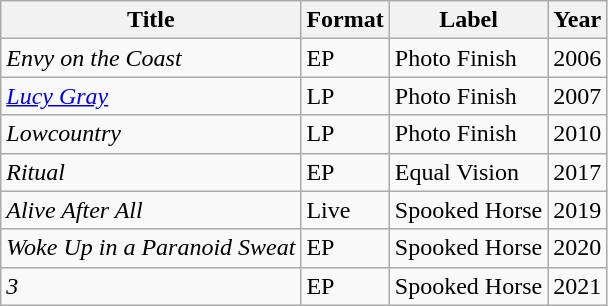<table class="wikitable">
<tr>
<th>Title</th>
<th>Format</th>
<th>Label</th>
<th>Year</th>
</tr>
<tr>
<td><em>Envy on the Coast</em></td>
<td>EP</td>
<td>Photo Finish</td>
<td>2006</td>
</tr>
<tr>
<td><em><a href='#'>Lucy Gray</a></em></td>
<td>LP</td>
<td>Photo Finish</td>
<td>2007</td>
</tr>
<tr>
<td><em>Lowcountry</em></td>
<td>LP</td>
<td>Photo Finish</td>
<td>2010</td>
</tr>
<tr>
<td><em>Ritual</em></td>
<td>EP</td>
<td>Equal Vision</td>
<td>2017</td>
</tr>
<tr>
<td><em>Alive After All</em></td>
<td>Live</td>
<td>Spooked Horse</td>
<td>2019</td>
</tr>
<tr>
<td><em>Woke Up in a Paranoid Sweat</em></td>
<td>EP</td>
<td>Spooked Horse</td>
<td>2020</td>
</tr>
<tr>
<td><em>3</em></td>
<td>EP</td>
<td>Spooked Horse</td>
<td>2021</td>
</tr>
</table>
